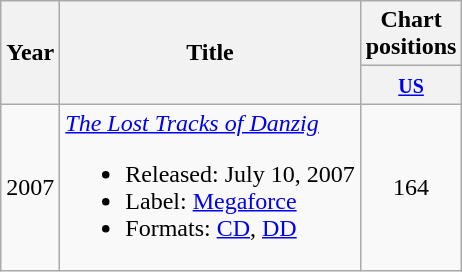<table class="wikitable">
<tr>
<th scope="col" rowspan="2">Year</th>
<th scope="col" rowspan="2">Title</th>
<th scope="col" colspan="1">Chart positions</th>
</tr>
<tr>
<th scope="col" width="25"><small><a href='#'>US</a><br></small></th>
</tr>
<tr>
<td>2007</td>
<td><em><a href='#'>The Lost Tracks of Danzig</a></em><br><ul><li>Released: July 10, 2007</li><li>Label: <a href='#'>Megaforce</a></li><li>Formats: <a href='#'>CD</a>, <a href='#'>DD</a></li></ul></td>
<td style="text-align:center;">164</td>
</tr>
</table>
